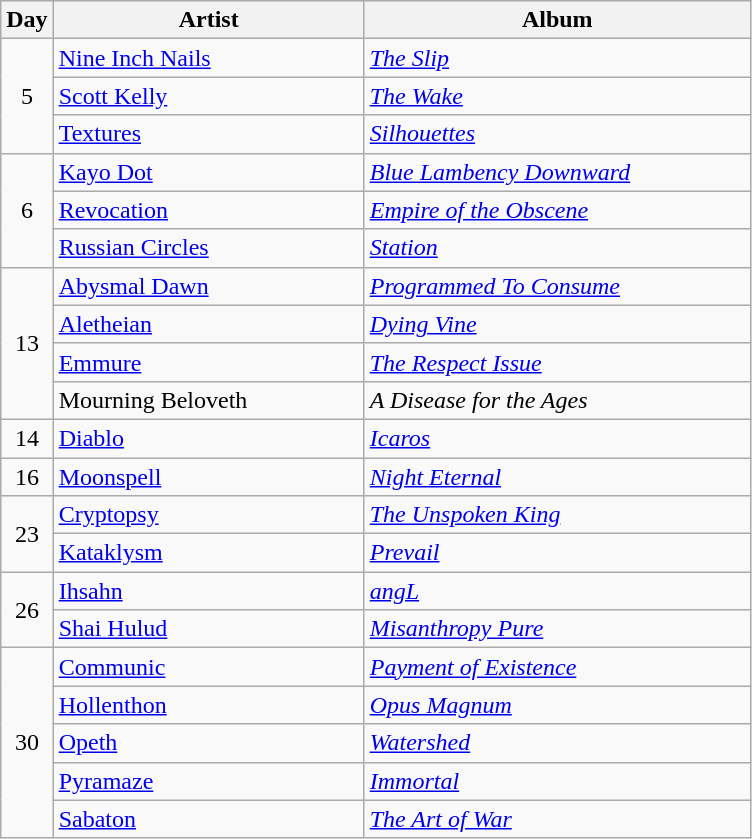<table class="wikitable" border="1">
<tr>
<th>Day</th>
<th width="200">Artist</th>
<th width="250">Album</th>
</tr>
<tr>
<td align="center" rowspan="3">5</td>
<td><a href='#'>Nine Inch Nails</a></td>
<td><em><a href='#'>The Slip</a></em></td>
</tr>
<tr>
<td><a href='#'>Scott Kelly</a></td>
<td><em><a href='#'>The Wake</a></em></td>
</tr>
<tr>
<td><a href='#'>Textures</a></td>
<td><em><a href='#'>Silhouettes</a></em></td>
</tr>
<tr>
<td align="center" rowspan="3">6</td>
<td><a href='#'>Kayo Dot</a></td>
<td><em><a href='#'>Blue Lambency Downward</a></em></td>
</tr>
<tr>
<td><a href='#'>Revocation</a></td>
<td><em><a href='#'>Empire of the Obscene</a></em></td>
</tr>
<tr>
<td><a href='#'>Russian Circles</a></td>
<td><em><a href='#'>Station</a></em></td>
</tr>
<tr>
<td align="center" rowspan="4">13</td>
<td><a href='#'>Abysmal Dawn</a></td>
<td><em><a href='#'>Programmed To Consume</a></em></td>
</tr>
<tr>
<td><a href='#'>Aletheian</a></td>
<td><em><a href='#'>Dying Vine</a></em></td>
</tr>
<tr>
<td><a href='#'>Emmure</a></td>
<td><em><a href='#'>The Respect Issue</a></em></td>
</tr>
<tr>
<td>Mourning Beloveth</td>
<td><em>A Disease for the Ages</em></td>
</tr>
<tr>
<td align="center" rowspan="1">14</td>
<td><a href='#'>Diablo</a></td>
<td><em><a href='#'>Icaros</a></em></td>
</tr>
<tr>
<td align="center">16</td>
<td><a href='#'>Moonspell</a></td>
<td><em><a href='#'>Night Eternal</a></em></td>
</tr>
<tr>
<td align="center" rowspan="2">23</td>
<td><a href='#'>Cryptopsy</a></td>
<td><em><a href='#'>The Unspoken King</a></em></td>
</tr>
<tr>
<td><a href='#'>Kataklysm</a></td>
<td><em><a href='#'>Prevail</a></em></td>
</tr>
<tr>
<td align="center" rowspan="2">26</td>
<td><a href='#'>Ihsahn</a></td>
<td><em><a href='#'>angL</a></em></td>
</tr>
<tr>
<td><a href='#'>Shai Hulud</a></td>
<td><em><a href='#'>Misanthropy Pure</a></em></td>
</tr>
<tr>
<td align="center" rowspan="5">30</td>
<td><a href='#'>Communic</a></td>
<td><em><a href='#'>Payment of Existence</a></em></td>
</tr>
<tr>
<td><a href='#'>Hollenthon</a></td>
<td><em><a href='#'>Opus Magnum</a></em></td>
</tr>
<tr>
<td><a href='#'>Opeth</a></td>
<td><em><a href='#'>Watershed</a></em></td>
</tr>
<tr>
<td><a href='#'>Pyramaze</a></td>
<td><em><a href='#'>Immortal</a></em></td>
</tr>
<tr>
<td><a href='#'>Sabaton</a></td>
<td><em><a href='#'>The Art of War</a></em></td>
</tr>
</table>
